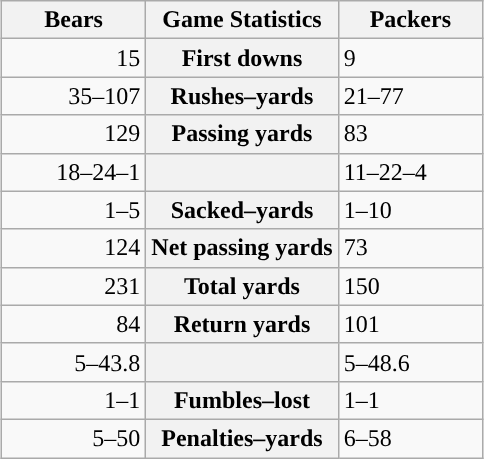<table class="wikitable" style="margin: 1em auto 1em auto">
<tr>
<th style="width:30%;">Bears</th>
<th style="width:40%;">Game Statistics</th>
<th style="width:30%;">Packers</th>
</tr>
<tr>
<td style="text-align:right;">15</td>
<th>First downs</th>
<td>9</td>
</tr>
<tr>
<td style="text-align:right;">35–107</td>
<th>Rushes–yards</th>
<td>21–77</td>
</tr>
<tr>
<td style="text-align:right;">129</td>
<th>Passing yards</th>
<td>83</td>
</tr>
<tr>
<td style="text-align:right;">18–24–1</td>
<th></th>
<td>11–22–4</td>
</tr>
<tr>
<td style="text-align:right;">1–5</td>
<th>Sacked–yards</th>
<td>1–10</td>
</tr>
<tr>
<td style="text-align:right;">124</td>
<th>Net passing yards</th>
<td>73</td>
</tr>
<tr>
<td style="text-align:right;">231</td>
<th>Total yards</th>
<td>150</td>
</tr>
<tr>
<td style="text-align:right;">84</td>
<th>Return yards</th>
<td>101</td>
</tr>
<tr>
<td style="text-align:right;">5–43.8</td>
<th></th>
<td>5–48.6</td>
</tr>
<tr>
<td style="text-align:right;">1–1</td>
<th>Fumbles–lost</th>
<td>1–1</td>
</tr>
<tr>
<td style="text-align:right;">5–50</td>
<th>Penalties–yards</th>
<td>6–58</td>
</tr>
</table>
